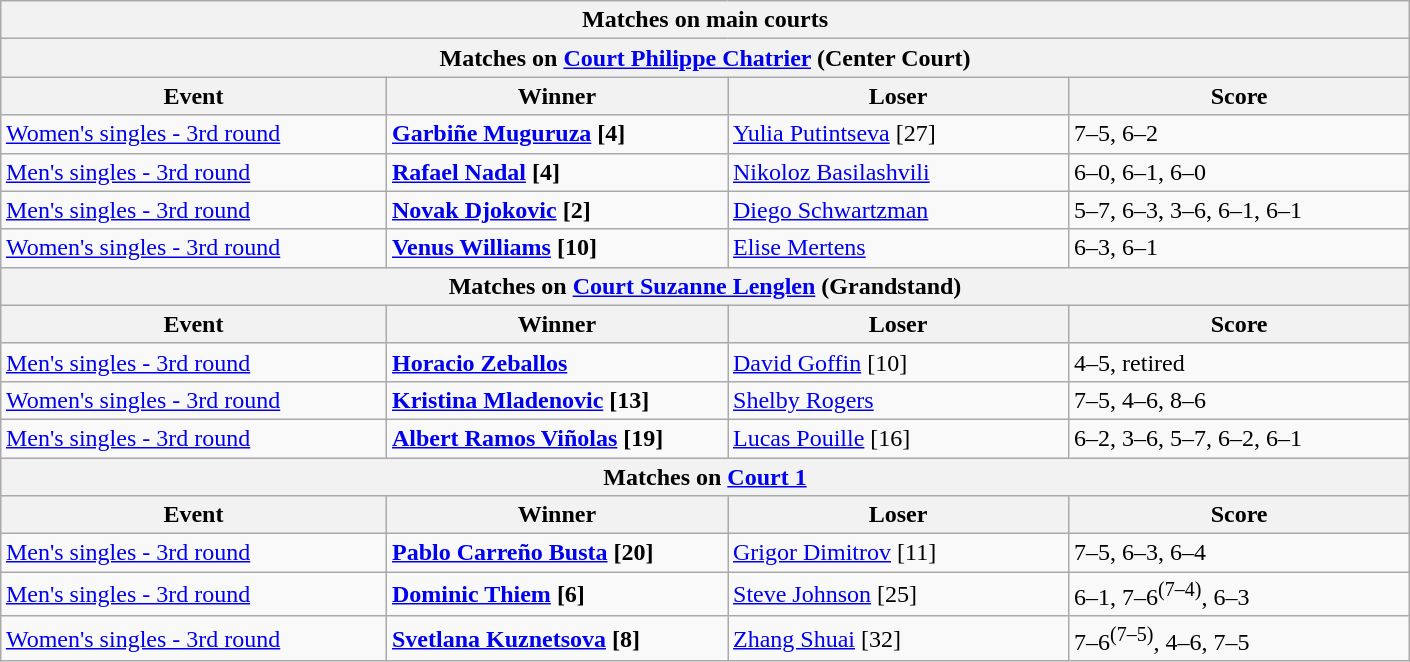<table class="wikitable collapsible uncollapsed" style=margin:auto>
<tr>
<th colspan=4 style=white-space:nowrap>Matches on main courts</th>
</tr>
<tr>
<th colspan=4><strong>Matches on <a href='#'>Court Philippe Chatrier</a> (Center Court)</strong></th>
</tr>
<tr>
<th width=250>Event</th>
<th width=220>Winner</th>
<th width=220>Loser</th>
<th width=220>Score</th>
</tr>
<tr>
<td><a href='#'>Women's singles - 3rd round</a></td>
<td> <strong><a href='#'>Garbiñe Muguruza</a> [4]</strong></td>
<td> <a href='#'>Yulia Putintseva</a> [27]</td>
<td>7–5, 6–2</td>
</tr>
<tr>
<td><a href='#'>Men's singles - 3rd round</a></td>
<td> <strong><a href='#'>Rafael Nadal</a> [4]</strong></td>
<td> <a href='#'>Nikoloz Basilashvili</a></td>
<td>6–0, 6–1, 6–0</td>
</tr>
<tr>
<td><a href='#'>Men's singles - 3rd round</a></td>
<td> <strong><a href='#'>Novak Djokovic</a> [2]</strong></td>
<td> <a href='#'>Diego Schwartzman</a></td>
<td>5–7, 6–3, 3–6, 6–1, 6–1</td>
</tr>
<tr>
<td><a href='#'>Women's singles - 3rd round</a></td>
<td> <strong><a href='#'>Venus Williams</a> [10]</strong></td>
<td> <a href='#'>Elise Mertens</a></td>
<td>6–3, 6–1</td>
</tr>
<tr>
<th colspan=4><strong>Matches on <a href='#'>Court Suzanne Lenglen</a> (Grandstand)</strong></th>
</tr>
<tr>
<th width=250>Event</th>
<th width=220>Winner</th>
<th width=220>Loser</th>
<th width=220>Score</th>
</tr>
<tr>
<td><a href='#'>Men's singles - 3rd round</a></td>
<td> <strong><a href='#'>Horacio Zeballos</a></strong></td>
<td> <a href='#'>David Goffin</a> [10]</td>
<td>4–5, retired</td>
</tr>
<tr>
<td><a href='#'>Women's singles - 3rd round</a></td>
<td> <strong><a href='#'>Kristina Mladenovic</a> [13]</strong></td>
<td> <a href='#'>Shelby Rogers</a></td>
<td>7–5, 4–6, 8–6</td>
</tr>
<tr>
<td><a href='#'>Men's singles - 3rd round</a></td>
<td> <strong><a href='#'>Albert Ramos Viñolas</a> [19]</strong></td>
<td> <a href='#'>Lucas Pouille</a> [16]</td>
<td>6–2, 3–6, 5–7, 6–2, 6–1</td>
</tr>
<tr>
<th colspan=4><strong>Matches on <a href='#'>Court 1</a></strong></th>
</tr>
<tr>
<th width=250>Event</th>
<th width=220>Winner</th>
<th width=220>Loser</th>
<th width=220>Score</th>
</tr>
<tr>
<td><a href='#'>Men's singles - 3rd round</a></td>
<td> <strong><a href='#'>Pablo Carreño Busta</a> [20]</strong></td>
<td> <a href='#'>Grigor Dimitrov</a> [11]</td>
<td>7–5, 6–3, 6–4</td>
</tr>
<tr>
<td><a href='#'>Men's singles - 3rd round</a></td>
<td> <strong><a href='#'>Dominic Thiem</a> [6]</strong></td>
<td> <a href='#'>Steve Johnson</a> [25]</td>
<td>6–1, 7–6<sup>(7–4)</sup>, 6–3</td>
</tr>
<tr>
<td><a href='#'>Women's singles - 3rd round</a></td>
<td> <strong><a href='#'>Svetlana Kuznetsova</a> [8]</strong></td>
<td> <a href='#'>Zhang Shuai</a> [32]</td>
<td>7–6<sup>(7–5)</sup>, 4–6, 7–5</td>
</tr>
</table>
